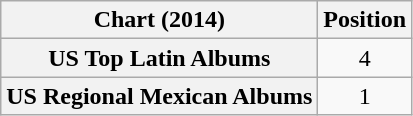<table class="wikitable sortable plainrowheaders">
<tr>
<th scope="col">Chart (2014)</th>
<th scope="col">Position</th>
</tr>
<tr>
<th scope="row">US Top Latin Albums</th>
<td style="text-align:center;">4</td>
</tr>
<tr>
<th scope="row">US Regional Mexican Albums</th>
<td style="text-align:center;">1</td>
</tr>
</table>
